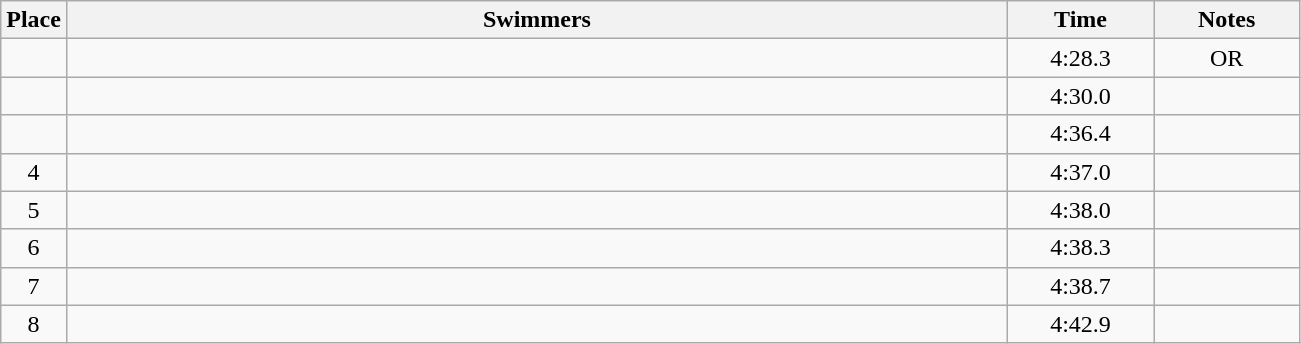<table class=wikitable style="text-align:center">
<tr>
<th>Place</th>
<th width=620>Swimmers</th>
<th width=90>Time</th>
<th width=90>Notes</th>
</tr>
<tr>
<td></td>
<td align=left></td>
<td>4:28.3</td>
<td>OR</td>
</tr>
<tr>
<td></td>
<td align=left></td>
<td>4:30.0</td>
<td></td>
</tr>
<tr>
<td></td>
<td align=left></td>
<td>4:36.4</td>
<td></td>
</tr>
<tr>
<td>4</td>
<td align=left></td>
<td>4:37.0</td>
<td></td>
</tr>
<tr>
<td>5</td>
<td align=left></td>
<td>4:38.0</td>
<td></td>
</tr>
<tr>
<td>6</td>
<td align=left></td>
<td>4:38.3</td>
<td></td>
</tr>
<tr>
<td>7</td>
<td align=left></td>
<td>4:38.7</td>
<td></td>
</tr>
<tr>
<td>8</td>
<td align=left></td>
<td>4:42.9</td>
<td></td>
</tr>
</table>
